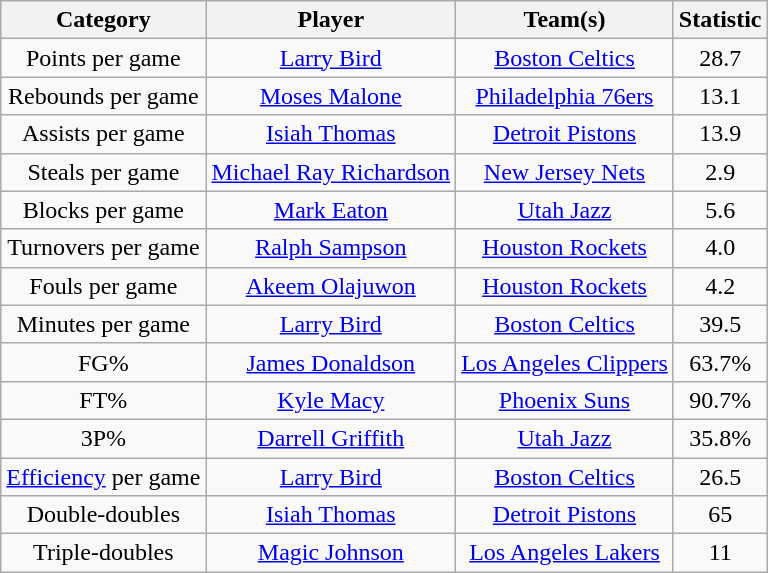<table class="wikitable" style="text-align:center">
<tr>
<th>Category</th>
<th>Player</th>
<th>Team(s)</th>
<th>Statistic</th>
</tr>
<tr>
<td>Points per game</td>
<td><a href='#'>Larry Bird</a></td>
<td><a href='#'>Boston Celtics</a></td>
<td>28.7</td>
</tr>
<tr>
<td>Rebounds per game</td>
<td><a href='#'>Moses Malone</a></td>
<td><a href='#'>Philadelphia 76ers</a></td>
<td>13.1</td>
</tr>
<tr>
<td>Assists per game</td>
<td><a href='#'>Isiah Thomas</a></td>
<td><a href='#'>Detroit Pistons</a></td>
<td>13.9</td>
</tr>
<tr>
<td>Steals per game</td>
<td><a href='#'>Michael Ray Richardson</a></td>
<td><a href='#'>New Jersey Nets</a></td>
<td>2.9</td>
</tr>
<tr>
<td>Blocks per game</td>
<td><a href='#'>Mark Eaton</a></td>
<td><a href='#'>Utah Jazz</a></td>
<td>5.6</td>
</tr>
<tr>
<td>Turnovers per game</td>
<td><a href='#'>Ralph Sampson</a></td>
<td><a href='#'>Houston Rockets</a></td>
<td>4.0</td>
</tr>
<tr>
<td>Fouls per game</td>
<td><a href='#'>Akeem Olajuwon</a></td>
<td><a href='#'>Houston Rockets</a></td>
<td>4.2</td>
</tr>
<tr>
<td>Minutes per game</td>
<td><a href='#'>Larry Bird</a></td>
<td><a href='#'>Boston Celtics</a></td>
<td>39.5</td>
</tr>
<tr>
<td>FG%</td>
<td><a href='#'>James Donaldson</a></td>
<td><a href='#'>Los Angeles Clippers</a></td>
<td>63.7%</td>
</tr>
<tr>
<td>FT%</td>
<td><a href='#'>Kyle Macy</a></td>
<td><a href='#'>Phoenix Suns</a></td>
<td>90.7%</td>
</tr>
<tr>
<td>3P%</td>
<td><a href='#'>Darrell Griffith</a></td>
<td><a href='#'>Utah Jazz</a></td>
<td>35.8%</td>
</tr>
<tr>
<td><a href='#'>Efficiency</a> per game</td>
<td><a href='#'>Larry Bird</a></td>
<td><a href='#'>Boston Celtics</a></td>
<td>26.5</td>
</tr>
<tr>
<td>Double-doubles</td>
<td><a href='#'>Isiah Thomas</a></td>
<td><a href='#'>Detroit Pistons</a></td>
<td>65</td>
</tr>
<tr>
<td>Triple-doubles</td>
<td><a href='#'>Magic Johnson</a></td>
<td><a href='#'>Los Angeles Lakers</a></td>
<td>11</td>
</tr>
</table>
